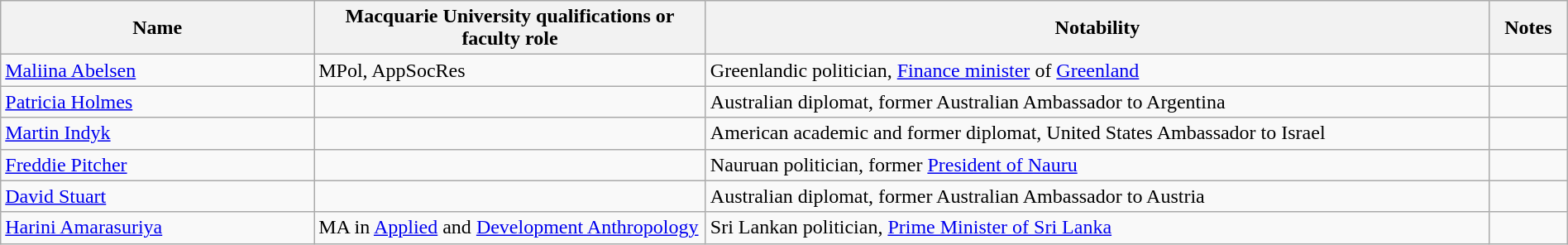<table class="wikitable sortable" style="width:100%">
<tr>
<th style="width:*;">Name</th>
<th style="width:25%;">Macquarie University qualifications or faculty role</th>
<th style="width:50%;">Notability</th>
<th style="width:5%;" class="unsortable">Notes</th>
</tr>
<tr>
<td><a href='#'>Maliina Abelsen</a></td>
<td>MPol, AppSocRes</td>
<td>Greenlandic politician, <a href='#'>Finance minister</a> of <a href='#'>Greenland</a></td>
<td></td>
</tr>
<tr>
<td><a href='#'>Patricia Holmes</a></td>
<td></td>
<td>Australian diplomat, former Australian Ambassador to Argentina</td>
<td></td>
</tr>
<tr>
<td><a href='#'>Martin Indyk</a></td>
<td></td>
<td>American academic and former diplomat, United States Ambassador to Israel</td>
<td></td>
</tr>
<tr>
<td><a href='#'>Freddie Pitcher</a></td>
<td></td>
<td>Nauruan politician, former <a href='#'>President of Nauru</a></td>
<td></td>
</tr>
<tr>
<td><a href='#'>David Stuart</a></td>
<td></td>
<td>Australian diplomat, former Australian Ambassador to Austria</td>
<td></td>
</tr>
<tr>
<td><a href='#'>Harini Amarasuriya</a></td>
<td>MA in <a href='#'>Applied</a> and <a href='#'>Development Anthropology</a></td>
<td>Sri Lankan politician, <a href='#'>Prime Minister of Sri Lanka</a></td>
</tr>
</table>
